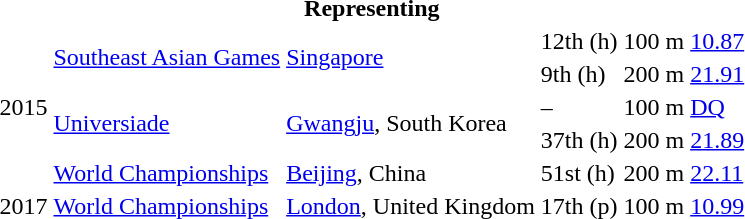<table>
<tr>
<th colspan="6">Representing </th>
</tr>
<tr>
<td rowspan=5>2015</td>
<td rowspan=2><a href='#'>Southeast Asian Games</a></td>
<td rowspan=2><a href='#'>Singapore</a></td>
<td>12th (h)</td>
<td>100 m</td>
<td><a href='#'>10.87</a></td>
</tr>
<tr>
<td>9th (h)</td>
<td>200 m</td>
<td><a href='#'>21.91</a></td>
</tr>
<tr>
<td rowspan=2><a href='#'>Universiade</a></td>
<td rowspan=2><a href='#'>Gwangju</a>, South Korea</td>
<td>–</td>
<td>100 m</td>
<td><a href='#'>DQ</a></td>
</tr>
<tr>
<td>37th (h)</td>
<td>200 m</td>
<td><a href='#'>21.89</a></td>
</tr>
<tr>
<td><a href='#'>World Championships</a></td>
<td><a href='#'>Beijing</a>, China</td>
<td>51st (h)</td>
<td>200 m</td>
<td><a href='#'>22.11</a></td>
</tr>
<tr>
<td>2017</td>
<td><a href='#'>World Championships</a></td>
<td><a href='#'>London</a>, United Kingdom</td>
<td>17th (p)</td>
<td>100 m</td>
<td><a href='#'>10.99</a></td>
</tr>
</table>
